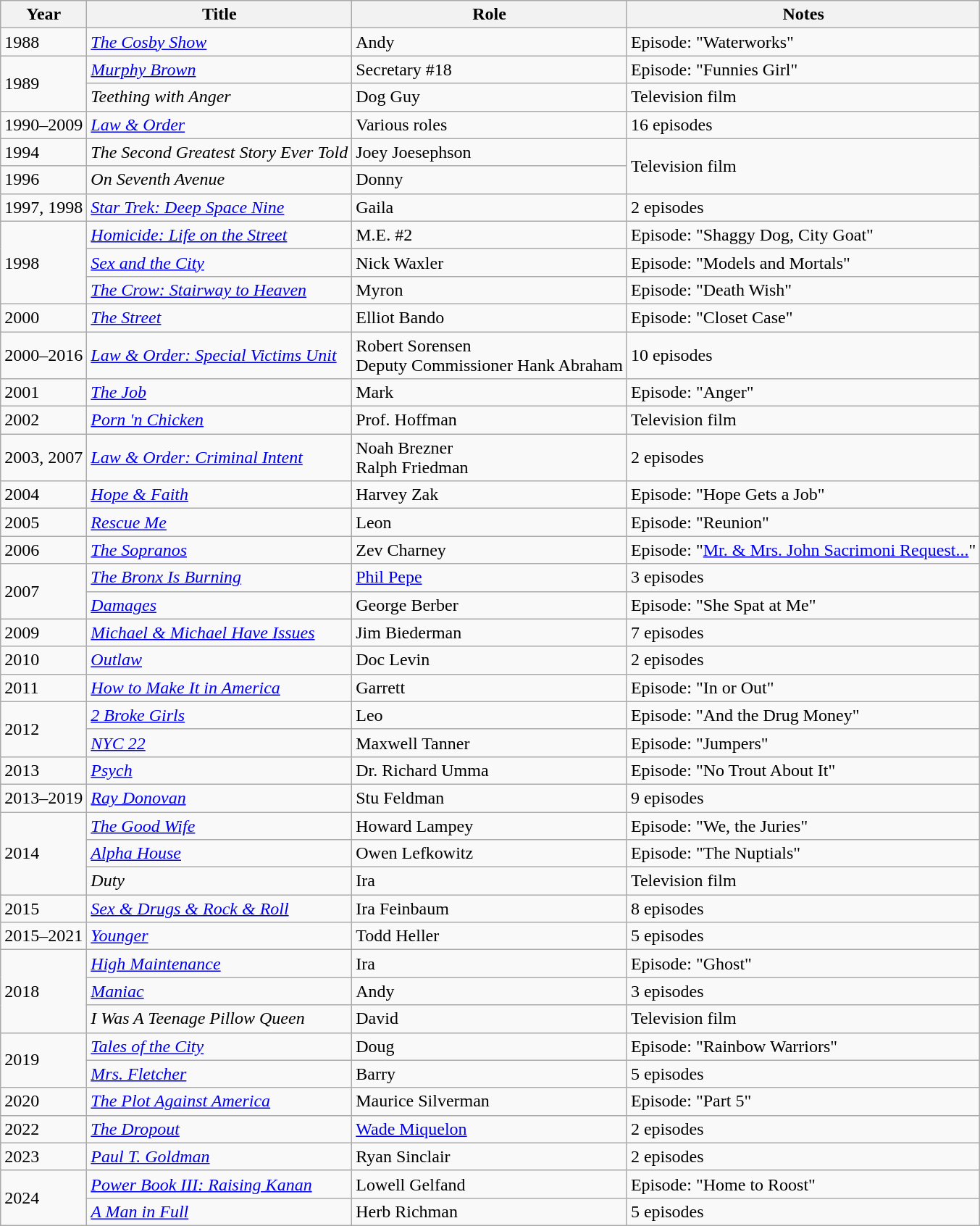<table class="wikitable sortable">
<tr>
<th>Year</th>
<th>Title</th>
<th>Role</th>
<th>Notes</th>
</tr>
<tr>
<td>1988</td>
<td><em><a href='#'>The Cosby Show</a></em></td>
<td>Andy</td>
<td>Episode: "Waterworks"</td>
</tr>
<tr>
<td rowspan="2">1989</td>
<td><em><a href='#'>Murphy Brown</a></em></td>
<td>Secretary #18</td>
<td>Episode: "Funnies Girl"</td>
</tr>
<tr>
<td><em>Teething with Anger</em></td>
<td>Dog Guy</td>
<td>Television film</td>
</tr>
<tr>
<td>1990–2009</td>
<td><em><a href='#'>Law & Order</a></em></td>
<td>Various roles</td>
<td>16 episodes</td>
</tr>
<tr>
<td>1994</td>
<td><em>The Second Greatest Story Ever Told</em></td>
<td>Joey Joesephson</td>
<td rowspan="2">Television film</td>
</tr>
<tr>
<td>1996</td>
<td><em>On Seventh Avenue</em></td>
<td>Donny</td>
</tr>
<tr>
<td>1997, 1998</td>
<td><em><a href='#'>Star Trek: Deep Space Nine</a></em></td>
<td>Gaila</td>
<td>2 episodes</td>
</tr>
<tr>
<td rowspan="3">1998</td>
<td><em><a href='#'>Homicide: Life on the Street</a></em></td>
<td>M.E. #2</td>
<td>Episode: "Shaggy Dog, City Goat"</td>
</tr>
<tr>
<td><em><a href='#'>Sex and the City</a></em></td>
<td>Nick Waxler</td>
<td>Episode: "Models and Mortals"</td>
</tr>
<tr>
<td><em><a href='#'>The Crow: Stairway to Heaven</a></em></td>
<td>Myron</td>
<td>Episode: "Death Wish"</td>
</tr>
<tr>
<td>2000</td>
<td><a href='#'><em>The Street</em></a></td>
<td>Elliot Bando</td>
<td>Episode: "Closet Case"</td>
</tr>
<tr>
<td>2000–2016</td>
<td><em><a href='#'>Law & Order: Special Victims Unit</a></em></td>
<td>Robert Sorensen<br>Deputy Commissioner Hank Abraham</td>
<td>10 episodes</td>
</tr>
<tr>
<td>2001</td>
<td><a href='#'><em>The Job</em></a></td>
<td>Mark</td>
<td>Episode: "Anger"</td>
</tr>
<tr>
<td>2002</td>
<td><em><a href='#'>Porn 'n Chicken</a></em></td>
<td>Prof. Hoffman</td>
<td>Television film</td>
</tr>
<tr>
<td>2003, 2007</td>
<td><em><a href='#'>Law & Order: Criminal Intent</a></em></td>
<td>Noah Brezner<br>Ralph Friedman</td>
<td>2 episodes</td>
</tr>
<tr>
<td>2004</td>
<td><em><a href='#'>Hope & Faith</a></em></td>
<td>Harvey Zak</td>
<td>Episode: "Hope Gets a Job"</td>
</tr>
<tr>
<td>2005</td>
<td><a href='#'><em>Rescue Me</em></a></td>
<td>Leon</td>
<td>Episode: "Reunion"</td>
</tr>
<tr>
<td>2006</td>
<td><em><a href='#'>The Sopranos</a></em></td>
<td>Zev Charney</td>
<td>Episode: "<a href='#'>Mr. & Mrs. John Sacrimoni Request...</a>"</td>
</tr>
<tr>
<td rowspan="2">2007</td>
<td><em><a href='#'>The Bronx Is Burning</a></em></td>
<td><a href='#'>Phil Pepe</a></td>
<td>3 episodes</td>
</tr>
<tr>
<td><a href='#'><em>Damages</em></a></td>
<td>George Berber</td>
<td>Episode: "She Spat at Me"</td>
</tr>
<tr>
<td>2009</td>
<td><em><a href='#'>Michael & Michael Have Issues</a></em></td>
<td>Jim Biederman</td>
<td>7 episodes</td>
</tr>
<tr>
<td>2010</td>
<td><em><a href='#'>Outlaw</a></em></td>
<td>Doc Levin</td>
<td>2 episodes</td>
</tr>
<tr>
<td>2011</td>
<td><em><a href='#'>How to Make It in America</a></em></td>
<td>Garrett</td>
<td>Episode: "In or Out"</td>
</tr>
<tr>
<td rowspan="2">2012</td>
<td><em><a href='#'>2 Broke Girls</a></em></td>
<td>Leo</td>
<td>Episode: "And the Drug Money"</td>
</tr>
<tr>
<td><em><a href='#'>NYC 22</a></em></td>
<td>Maxwell Tanner</td>
<td>Episode: "Jumpers"</td>
</tr>
<tr>
<td>2013</td>
<td><em><a href='#'>Psych</a></em></td>
<td>Dr. Richard Umma</td>
<td>Episode: "No Trout About It"</td>
</tr>
<tr>
<td>2013–2019</td>
<td><em><a href='#'>Ray Donovan</a></em></td>
<td>Stu Feldman</td>
<td>9 episodes</td>
</tr>
<tr>
<td rowspan="3">2014</td>
<td><em><a href='#'>The Good Wife</a></em></td>
<td>Howard Lampey</td>
<td>Episode: "We, the Juries"</td>
</tr>
<tr>
<td><em><a href='#'>Alpha House</a></em></td>
<td>Owen Lefkowitz</td>
<td>Episode: "The Nuptials"</td>
</tr>
<tr>
<td><em>Duty</em></td>
<td>Ira</td>
<td>Television film</td>
</tr>
<tr>
<td>2015</td>
<td><a href='#'><em>Sex & Drugs & Rock & Roll</em></a></td>
<td>Ira Feinbaum</td>
<td>8 episodes</td>
</tr>
<tr>
<td>2015–2021</td>
<td><a href='#'><em>Younger</em></a></td>
<td>Todd Heller</td>
<td>5 episodes</td>
</tr>
<tr>
<td rowspan="3">2018</td>
<td><em><a href='#'>High Maintenance</a></em></td>
<td>Ira</td>
<td>Episode: "Ghost"</td>
</tr>
<tr>
<td><a href='#'><em>Maniac</em></a></td>
<td>Andy</td>
<td>3 episodes</td>
</tr>
<tr>
<td><em>I Was A Teenage Pillow Queen</em></td>
<td>David</td>
<td>Television film</td>
</tr>
<tr>
<td rowspan="2">2019</td>
<td><a href='#'><em>Tales of the City</em></a></td>
<td>Doug</td>
<td>Episode: "Rainbow Warriors"</td>
</tr>
<tr>
<td><em><a href='#'>Mrs. Fletcher</a></em></td>
<td>Barry</td>
<td>5 episodes</td>
</tr>
<tr>
<td>2020</td>
<td><a href='#'><em>The Plot Against America</em></a></td>
<td>Maurice Silverman</td>
<td>Episode: "Part 5"</td>
</tr>
<tr>
<td>2022</td>
<td><em><a href='#'>The Dropout</a></em></td>
<td><a href='#'>Wade Miquelon</a></td>
<td>2 episodes</td>
</tr>
<tr>
<td>2023</td>
<td><em><a href='#'>Paul T. Goldman</a></em></td>
<td>Ryan Sinclair</td>
<td>2 episodes</td>
</tr>
<tr>
<td rowspan="2">2024</td>
<td><em><a href='#'>Power Book III: Raising Kanan</a></em></td>
<td>Lowell Gelfand</td>
<td>Episode: "Home to Roost"</td>
</tr>
<tr>
<td><em><a href='#'>A Man in Full</a></em></td>
<td>Herb Richman</td>
<td>5 episodes</td>
</tr>
</table>
